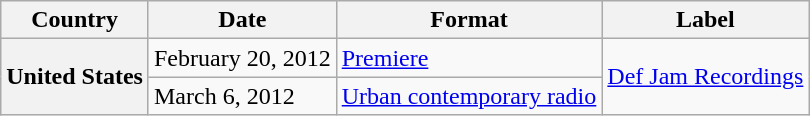<table class="wikitable plainrowheaders" border="1">
<tr>
<th scope="col">Country</th>
<th scope="col">Date</th>
<th scope="col">Format</th>
<th scope="col">Label</th>
</tr>
<tr>
<th scope="row" rowspan="2">United States</th>
<td>February 20, 2012</td>
<td><a href='#'>Premiere</a></td>
<td rowspan="2"><a href='#'>Def Jam Recordings</a></td>
</tr>
<tr>
<td>March 6, 2012</td>
<td><a href='#'>Urban contemporary radio</a></td>
</tr>
</table>
